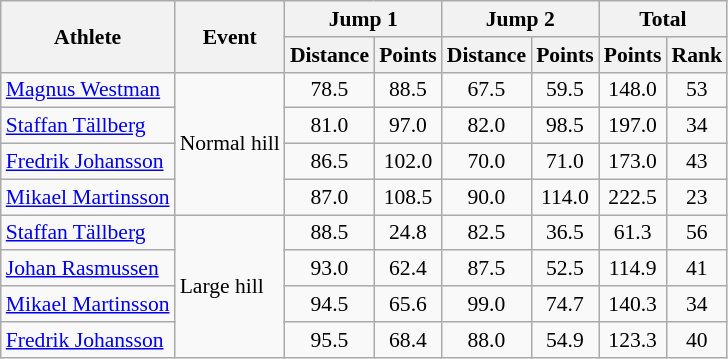<table class="wikitable" style="font-size:90%">
<tr>
<th rowspan="2">Athlete</th>
<th rowspan="2">Event</th>
<th colspan="2">Jump 1</th>
<th colspan="2">Jump 2</th>
<th colspan="2">Total</th>
</tr>
<tr>
<th>Distance</th>
<th>Points</th>
<th>Distance</th>
<th>Points</th>
<th>Points</th>
<th>Rank</th>
</tr>
<tr>
<td><a href='#'>Magnus Westman</a></td>
<td rowspan="4">Normal hill</td>
<td align="center">78.5</td>
<td align="center">88.5</td>
<td align="center">67.5</td>
<td align="center">59.5</td>
<td align="center">148.0</td>
<td align="center">53</td>
</tr>
<tr>
<td><a href='#'>Staffan Tällberg</a></td>
<td align="center">81.0</td>
<td align="center">97.0</td>
<td align="center">82.0</td>
<td align="center">98.5</td>
<td align="center">197.0</td>
<td align="center">34</td>
</tr>
<tr>
<td><a href='#'>Fredrik Johansson</a></td>
<td align="center">86.5</td>
<td align="center">102.0</td>
<td align="center">70.0</td>
<td align="center">71.0</td>
<td align="center">173.0</td>
<td align="center">43</td>
</tr>
<tr>
<td><a href='#'>Mikael Martinsson</a></td>
<td align="center">87.0</td>
<td align="center">108.5</td>
<td align="center">90.0</td>
<td align="center">114.0</td>
<td align="center">222.5</td>
<td align="center">23</td>
</tr>
<tr>
<td><a href='#'>Staffan Tällberg</a></td>
<td rowspan="4">Large hill</td>
<td align="center">88.5</td>
<td align="center">24.8</td>
<td align="center">82.5</td>
<td align="center">36.5</td>
<td align="center">61.3</td>
<td align="center">56</td>
</tr>
<tr>
<td><a href='#'>Johan Rasmussen</a></td>
<td align="center">93.0</td>
<td align="center">62.4</td>
<td align="center">87.5</td>
<td align="center">52.5</td>
<td align="center">114.9</td>
<td align="center">41</td>
</tr>
<tr>
<td><a href='#'>Mikael Martinsson</a></td>
<td align="center">94.5</td>
<td align="center">65.6</td>
<td align="center">99.0</td>
<td align="center">74.7</td>
<td align="center">140.3</td>
<td align="center">34</td>
</tr>
<tr>
<td><a href='#'>Fredrik Johansson</a></td>
<td align="center">95.5</td>
<td align="center">68.4</td>
<td align="center">88.0</td>
<td align="center">54.9</td>
<td align="center">123.3</td>
<td align="center">40</td>
</tr>
</table>
